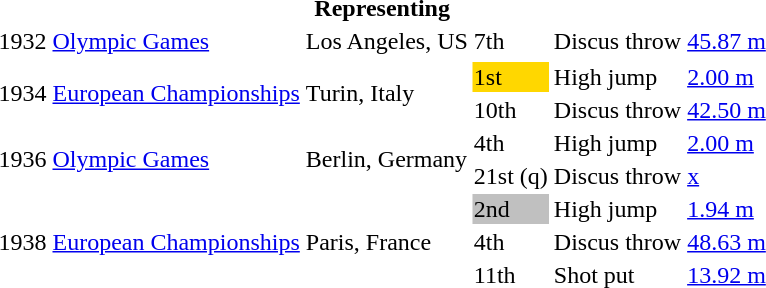<table>
<tr>
<th colspan=6>Representing </th>
</tr>
<tr>
<td>1932</td>
<td><a href='#'>Olympic Games</a></td>
<td>Los Angeles, US</td>
<td>7th</td>
<td>Discus throw</td>
<td><a href='#'>45.87 m</a></td>
</tr>
<tr>
</tr>
<tr>
<td rowspan=2>1934</td>
<td rowspan=2><a href='#'>European Championships</a></td>
<td rowspan=2>Turin, Italy</td>
<td bgcolor="gold">1st</td>
<td>High jump</td>
<td><a href='#'>2.00 m</a></td>
</tr>
<tr>
<td>10th</td>
<td>Discus throw</td>
<td><a href='#'>42.50 m</a></td>
</tr>
<tr>
<td rowspan=2>1936</td>
<td rowspan=2><a href='#'>Olympic Games</a></td>
<td rowspan=2>Berlin, Germany</td>
<td>4th</td>
<td>High jump</td>
<td><a href='#'>2.00 m</a></td>
</tr>
<tr>
<td>21st (q)</td>
<td>Discus throw</td>
<td><a href='#'>x</a></td>
</tr>
<tr>
<td rowspan=3>1938</td>
<td rowspan=3><a href='#'>European Championships</a></td>
<td rowspan=3>Paris, France</td>
<td bgcolor="silver">2nd</td>
<td>High jump</td>
<td><a href='#'>1.94 m</a></td>
</tr>
<tr>
<td>4th</td>
<td>Discus throw</td>
<td><a href='#'>48.63 m</a></td>
</tr>
<tr>
<td>11th</td>
<td>Shot put</td>
<td><a href='#'>13.92 m</a></td>
</tr>
<tr>
</tr>
</table>
